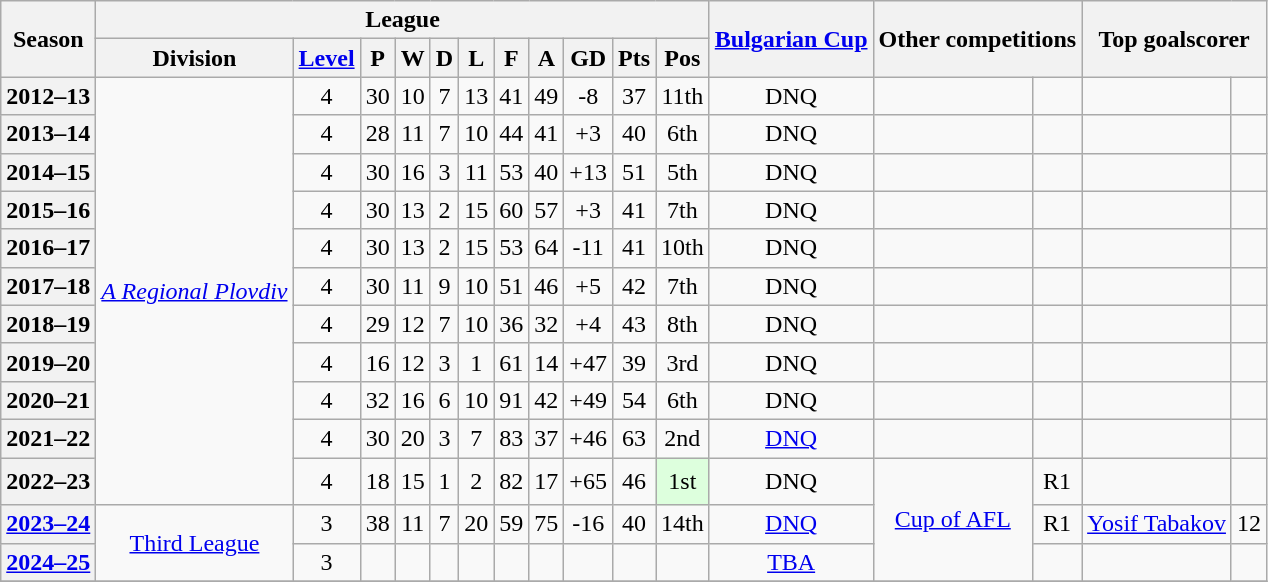<table class="wikitable plainrowheaders sortable" style="text-align: center">
<tr>
<th rowspan=2>Season</th>
<th colspan=11>League</th>
<th rowspan=2><a href='#'>Bulgarian Cup</a><br></th>
<th rowspan=2 colspan=2>Other competitions</th>
<th rowspan=2 colspan=2>Top goalscorer</th>
</tr>
<tr>
<th scope=col>Division</th>
<th scope=col><a href='#'>Level</a></th>
<th scope=col>P</th>
<th scope=col>W</th>
<th scope=col>D</th>
<th scope=col>L</th>
<th scope=col>F</th>
<th scope=col>A</th>
<th scope=col>GD</th>
<th scope=col>Pts</th>
<th scope=col data-sort-type="number">Pos</th>
</tr>
<tr>
<th scope=row rowspan=1>2012–13</th>
<td rowspan=11><em><a href='#'>A Regional Plovdiv</a></em></td>
<td rowspan=1>4</td>
<td rowspan=1>30</td>
<td rowspan=1>10</td>
<td rowspan=1>7</td>
<td rowspan=1>13</td>
<td rowspan=1>41</td>
<td rowspan=1>49</td>
<td rowspan=1>-8</td>
<td rowspan=1>37</td>
<td rowspan=1>11th</td>
<td rowspan=1>DNQ</td>
<td rowspan=1></td>
<td rowspan=1></td>
<td rowspan=1></td>
<td rowspan=1></td>
</tr>
<tr>
<th scope=row rowspan=1>2013–14</th>
<td rowspan=1>4</td>
<td rowspan=1>28</td>
<td rowspan=1>11</td>
<td rowspan=1>7</td>
<td rowspan=1>10</td>
<td rowspan=1>44</td>
<td rowspan=1>41</td>
<td rowspan=1>+3</td>
<td rowspan=1>40</td>
<td rowspan=1>6th</td>
<td rowspan=1>DNQ</td>
<td rowspan=1></td>
<td rowspan=1></td>
<td rowspan=1></td>
<td rowspan=1></td>
</tr>
<tr>
<th scope=row rowspan=1>2014–15</th>
<td rowspan=1>4</td>
<td rowspan=1>30</td>
<td rowspan=1>16</td>
<td rowspan=1>3</td>
<td rowspan=1>11</td>
<td rowspan=1>53</td>
<td rowspan=1>40</td>
<td rowspan=1>+13</td>
<td rowspan=1>51</td>
<td rowspan=1>5th</td>
<td rowspan=1>DNQ</td>
<td rowspan=1></td>
<td rowspan=1></td>
<td rowspan=1></td>
<td rowspan=1></td>
</tr>
<tr>
<th scope=row rowspan=1>2015–16</th>
<td rowspan=1>4</td>
<td rowspan=1>30</td>
<td rowspan=1>13</td>
<td rowspan=1>2</td>
<td rowspan=1>15</td>
<td rowspan=1>60</td>
<td rowspan=1>57</td>
<td rowspan=1>+3</td>
<td rowspan=1>41</td>
<td rowspan=1>7th</td>
<td rowspan=1>DNQ</td>
<td rowspan=1></td>
<td rowspan=1></td>
<td rowspan=1></td>
<td rowspan=1></td>
</tr>
<tr>
<th scope=row rowspan=1>2016–17</th>
<td rowspan=1>4</td>
<td rowspan=1>30</td>
<td rowspan=1>13</td>
<td rowspan=1>2</td>
<td rowspan=1>15</td>
<td rowspan=1>53</td>
<td rowspan=1>64</td>
<td rowspan=1>-11</td>
<td rowspan=1>41</td>
<td rowspan=1>10th</td>
<td rowspan=1>DNQ</td>
<td rowspan=1></td>
<td rowspan=1></td>
<td rowspan=1></td>
<td rowspan=1></td>
</tr>
<tr>
<th scope=row rowspan=1>2017–18</th>
<td rowspan=1>4</td>
<td rowspan=1>30</td>
<td rowspan=1>11</td>
<td rowspan=1>9</td>
<td rowspan=1>10</td>
<td rowspan=1>51</td>
<td rowspan=1>46</td>
<td rowspan=1>+5</td>
<td rowspan=1>42</td>
<td rowspan=1>7th</td>
<td rowspan=1>DNQ</td>
<td rowspan=1></td>
<td rowspan=1></td>
<td rowspan=1></td>
<td rowspan=1></td>
</tr>
<tr>
<th scope=row rowspan=1>2018–19</th>
<td rowspan=1>4</td>
<td rowspan=1>29</td>
<td rowspan=1>12</td>
<td rowspan=1>7</td>
<td rowspan=1>10</td>
<td rowspan=1>36</td>
<td rowspan=1>32</td>
<td rowspan=1>+4</td>
<td rowspan=1>43</td>
<td rowspan=1>8th</td>
<td rowspan=1>DNQ</td>
<td rowspan=1></td>
<td rowspan=1></td>
<td rowspan=1></td>
<td rowspan=1></td>
</tr>
<tr>
<th scope=row rowspan=1>2019–20</th>
<td rowspan=1>4</td>
<td rowspan=1>16</td>
<td rowspan=1>12</td>
<td rowspan=1>3</td>
<td rowspan=1>1</td>
<td rowspan=1>61</td>
<td rowspan=1>14</td>
<td rowspan=1>+47</td>
<td rowspan=1>39</td>
<td rowspan=1>3rd</td>
<td rowspan=1>DNQ</td>
<td rowspan=1></td>
<td rowspan=1></td>
<td rowspan=1></td>
<td rowspan=1></td>
</tr>
<tr>
<th scope=row rowspan=1>2020–21</th>
<td rowspan=1>4</td>
<td rowspan=1>32</td>
<td rowspan=1>16</td>
<td rowspan=1>6</td>
<td rowspan=1>10</td>
<td rowspan=1>91</td>
<td rowspan=1>42</td>
<td rowspan=1>+49</td>
<td rowspan=1>54</td>
<td rowspan=1>6th</td>
<td rowspan=1>DNQ</td>
<td rowspan=1></td>
<td rowspan=1></td>
<td rowspan=1></td>
<td rowspan=1></td>
</tr>
<tr>
<th scope=row rowspan=1>2021–22</th>
<td rowspan=1>4</td>
<td rowspan=1>30</td>
<td rowspan=1>20</td>
<td rowspan=1>3</td>
<td rowspan=1>7</td>
<td rowspan=1>83</td>
<td rowspan=1>37</td>
<td rowspan=1>+46</td>
<td rowspan=1>63</td>
<td rowspan=1>2nd</td>
<td rowspan=1><a href='#'>DNQ</a></td>
<td rowspan=1></td>
<td rowspan=1></td>
<td rowspan=1></td>
<td rowspan=1></td>
</tr>
<tr>
<th scope=row rowspan=1>2022–23</th>
<td rowspan=1>4</td>
<td rowspan=1>18</td>
<td rowspan=1>15</td>
<td rowspan=1>1</td>
<td rowspan=1>2</td>
<td rowspan=1>82</td>
<td rowspan=1>17</td>
<td rowspan=1>+65</td>
<td rowspan=1>46</td>
<td rowspan=1 style="background-color:#DFD; padding:0.4em;">1st </td>
<td rowspan=1>DNQ</td>
<td rowspan=3><a href='#'>Cup of AFL</a></td>
<td rowspan=1>R1</td>
<td rowspan=1></td>
<td rowspan=1></td>
</tr>
<tr>
<th scope=row rowspan=1><a href='#'>2023–24</a></th>
<td rowspan=2><a href='#'>Third League</a></td>
<td rowspan=1>3</td>
<td rowspan=1>38</td>
<td rowspan=1>11</td>
<td rowspan=1>7</td>
<td rowspan=1>20</td>
<td rowspan=1>59</td>
<td rowspan=1>75</td>
<td rowspan=1>-16</td>
<td rowspan=1>40</td>
<td rowspan=1>14th</td>
<td rowspan=1><a href='#'>DNQ</a></td>
<td rowspan=1>R1</td>
<td rowspan=1> <a href='#'>Yosif Tabakov</a></td>
<td rowspan=1>12</td>
</tr>
<tr>
<th scope=row rowspan=1><a href='#'>2024–25</a></th>
<td rowspan=1>3</td>
<td rowspan=1></td>
<td rowspan=1></td>
<td rowspan=1></td>
<td rowspan=1></td>
<td rowspan=1></td>
<td rowspan=1></td>
<td rowspan=1></td>
<td rowspan=1></td>
<td rowspan=1></td>
<td rowspan=1><a href='#'>TBA</a></td>
<td rowspan=1></td>
<td rowspan=1></td>
<td rowspan=1></td>
</tr>
<tr>
</tr>
</table>
